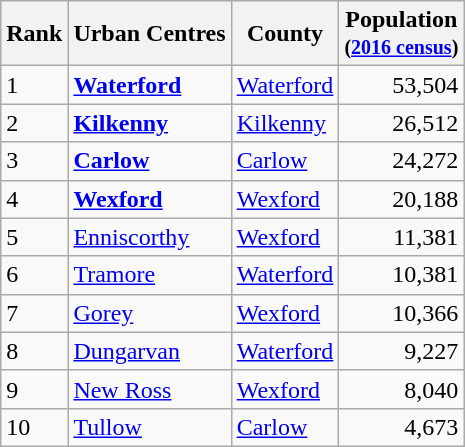<table class="wikitable">
<tr>
<th>Rank</th>
<th>Urban Centres</th>
<th>County</th>
<th>Population<br><small>(<a href='#'>2016 census</a>)</small></th>
</tr>
<tr>
<td align=left>1</td>
<td><strong><a href='#'>Waterford</a></strong></td>
<td><a href='#'>Waterford</a></td>
<td align=right>53,504</td>
</tr>
<tr>
<td align=left>2</td>
<td><strong><a href='#'>Kilkenny</a></strong></td>
<td><a href='#'>Kilkenny</a></td>
<td align=right>26,512</td>
</tr>
<tr>
<td align=left>3</td>
<td><strong><a href='#'>Carlow</a></strong></td>
<td><a href='#'>Carlow</a></td>
<td align=right>24,272</td>
</tr>
<tr>
<td align=left>4</td>
<td><strong><a href='#'>Wexford</a></strong></td>
<td><a href='#'>Wexford</a></td>
<td align=right>20,188</td>
</tr>
<tr>
<td align=left>5</td>
<td><a href='#'>Enniscorthy</a></td>
<td><a href='#'>Wexford</a></td>
<td align=right>11,381</td>
</tr>
<tr>
<td align=left>6</td>
<td><a href='#'>Tramore</a></td>
<td><a href='#'>Waterford</a></td>
<td align=right>10,381</td>
</tr>
<tr>
<td align=left>7</td>
<td><a href='#'>Gorey</a></td>
<td><a href='#'>Wexford</a></td>
<td align=right>10,366</td>
</tr>
<tr>
<td align=left>8</td>
<td><a href='#'>Dungarvan</a></td>
<td><a href='#'>Waterford</a></td>
<td align=right>9,227</td>
</tr>
<tr>
<td align=left>9</td>
<td><a href='#'>New Ross</a></td>
<td><a href='#'>Wexford</a></td>
<td align=right>8,040</td>
</tr>
<tr>
<td align=left>10</td>
<td><a href='#'>Tullow</a></td>
<td><a href='#'>Carlow</a></td>
<td align=right>4,673</td>
</tr>
</table>
